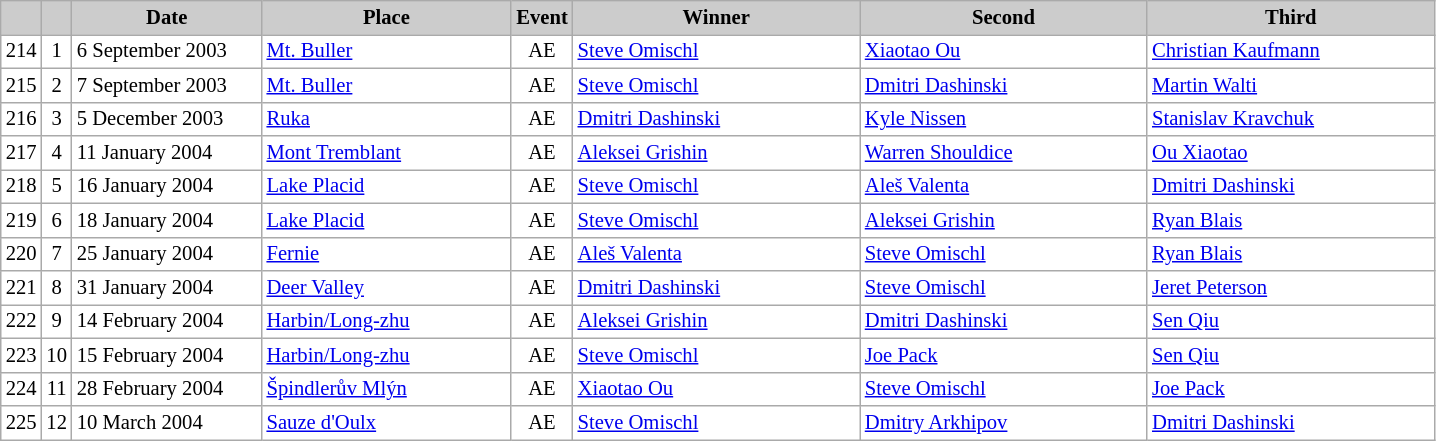<table class="wikitable plainrowheaders" style="background:#fff; font-size:86%; line-height:16px; border:grey solid 1px; border-collapse:collapse;">
<tr style="background:#ccc; text-align:center;">
<th scope="col" style="background:#ccc; width=20 px;"></th>
<th scope="col" style="background:#ccc; width=30 px;"></th>
<th scope="col" style="background:#ccc; width:120px;">Date</th>
<th scope="col" style="background:#ccc; width:160px;">Place</th>
<th scope="col" style="background:#ccc; width:15px;">Event</th>
<th scope="col" style="background:#ccc; width:185px;">Winner</th>
<th scope="col" style="background:#ccc; width:185px;">Second</th>
<th scope="col" style="background:#ccc; width:185px;">Third</th>
</tr>
<tr>
<td align=center>214</td>
<td align=center>1</td>
<td>6 September 2003</td>
<td> <a href='#'>Mt. Buller</a></td>
<td align=center>AE</td>
<td> <a href='#'>Steve Omischl</a></td>
<td> <a href='#'>Xiaotao Ou</a></td>
<td> <a href='#'>Christian Kaufmann</a></td>
</tr>
<tr>
<td align=center>215</td>
<td align=center>2</td>
<td>7 September 2003</td>
<td> <a href='#'>Mt. Buller</a></td>
<td align=center>AE</td>
<td> <a href='#'>Steve Omischl</a></td>
<td> <a href='#'>Dmitri Dashinski</a></td>
<td> <a href='#'>Martin Walti</a></td>
</tr>
<tr>
<td align=center>216</td>
<td align=center>3</td>
<td>5 December 2003</td>
<td> <a href='#'>Ruka</a></td>
<td align=center>AE</td>
<td> <a href='#'>Dmitri Dashinski</a></td>
<td> <a href='#'>Kyle Nissen</a></td>
<td> <a href='#'>Stanislav Kravchuk</a></td>
</tr>
<tr>
<td align=center>217</td>
<td align=center>4</td>
<td>11 January 2004</td>
<td> <a href='#'>Mont Tremblant</a></td>
<td align=center>AE</td>
<td> <a href='#'>Aleksei Grishin</a></td>
<td> <a href='#'>Warren Shouldice</a></td>
<td> <a href='#'>Ou Xiaotao</a></td>
</tr>
<tr>
<td align=center>218</td>
<td align=center>5</td>
<td>16 January 2004</td>
<td> <a href='#'>Lake Placid</a></td>
<td align=center>AE</td>
<td> <a href='#'>Steve Omischl</a></td>
<td> <a href='#'>Aleš Valenta</a></td>
<td> <a href='#'>Dmitri Dashinski</a></td>
</tr>
<tr>
<td align=center>219</td>
<td align=center>6</td>
<td>18 January 2004</td>
<td> <a href='#'>Lake Placid</a></td>
<td align=center>AE</td>
<td> <a href='#'>Steve Omischl</a></td>
<td> <a href='#'>Aleksei Grishin</a></td>
<td> <a href='#'>Ryan Blais</a></td>
</tr>
<tr>
<td align=center>220</td>
<td align=center>7</td>
<td>25 January 2004</td>
<td> <a href='#'>Fernie</a></td>
<td align=center>AE</td>
<td> <a href='#'>Aleš Valenta</a></td>
<td> <a href='#'>Steve Omischl</a></td>
<td> <a href='#'>Ryan Blais</a></td>
</tr>
<tr>
<td align=center>221</td>
<td align=center>8</td>
<td>31 January 2004</td>
<td> <a href='#'>Deer Valley</a></td>
<td align=center>AE</td>
<td> <a href='#'>Dmitri Dashinski</a></td>
<td> <a href='#'>Steve Omischl</a></td>
<td> <a href='#'>Jeret Peterson</a></td>
</tr>
<tr>
<td align=center>222</td>
<td align=center>9</td>
<td>14 February 2004</td>
<td> <a href='#'>Harbin/Long-zhu</a></td>
<td align=center>AE</td>
<td> <a href='#'>Aleksei Grishin</a></td>
<td> <a href='#'>Dmitri Dashinski</a></td>
<td> <a href='#'>Sen Qiu</a></td>
</tr>
<tr>
<td align=center>223</td>
<td align=center>10</td>
<td>15 February 2004</td>
<td> <a href='#'>Harbin/Long-zhu</a></td>
<td align=center>AE</td>
<td> <a href='#'>Steve Omischl</a></td>
<td> <a href='#'>Joe Pack</a></td>
<td> <a href='#'>Sen Qiu</a></td>
</tr>
<tr>
<td align=center>224</td>
<td align=center>11</td>
<td>28 February 2004</td>
<td> <a href='#'>Špindlerův Mlýn</a></td>
<td align=center>AE</td>
<td> <a href='#'>Xiaotao Ou</a></td>
<td> <a href='#'>Steve Omischl</a></td>
<td> <a href='#'>Joe Pack</a></td>
</tr>
<tr>
<td align=center>225</td>
<td align=center>12</td>
<td>10 March 2004</td>
<td> <a href='#'>Sauze d'Oulx</a></td>
<td align=center>AE</td>
<td> <a href='#'>Steve Omischl</a></td>
<td> <a href='#'>Dmitry Arkhipov</a></td>
<td> <a href='#'>Dmitri Dashinski</a></td>
</tr>
</table>
